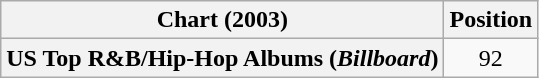<table class="wikitable plainrowheaders" style="text-align:center">
<tr>
<th scope="col">Chart (2003)</th>
<th scope="col">Position</th>
</tr>
<tr>
<th scope="row">US Top R&B/Hip-Hop Albums (<em>Billboard</em>)</th>
<td>92</td>
</tr>
</table>
